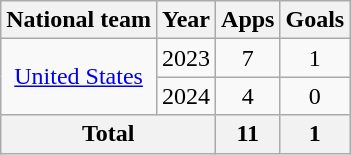<table class="wikitable" style="text-align:center">
<tr>
<th>National team</th>
<th>Year</th>
<th>Apps</th>
<th>Goals</th>
</tr>
<tr>
<td rowspan=2><a href='#'>United States</a></td>
<td>2023</td>
<td>7</td>
<td>1</td>
</tr>
<tr>
<td>2024</td>
<td>4</td>
<td>0</td>
</tr>
<tr>
<th colspan="2">Total</th>
<th>11</th>
<th>1</th>
</tr>
</table>
